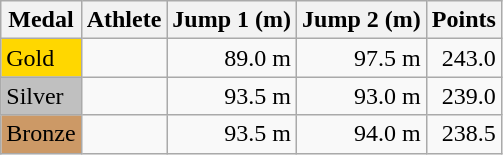<table class="wikitable">
<tr>
<th>Medal</th>
<th>Athlete</th>
<th>Jump 1 (m)</th>
<th>Jump 2 (m)</th>
<th>Points</th>
</tr>
<tr>
<td style="background:gold;">Gold</td>
<td></td>
<td align=right>89.0 m</td>
<td align=right>97.5 m</td>
<td align=right>243.0</td>
</tr>
<tr>
<td style="background:silver;">Silver</td>
<td></td>
<td align=right>93.5 m</td>
<td align=right>93.0 m</td>
<td align=right>239.0</td>
</tr>
<tr>
<td style="background:#c96;">Bronze</td>
<td></td>
<td align=right>93.5 m</td>
<td align=right>94.0 m</td>
<td align=right>238.5</td>
</tr>
</table>
